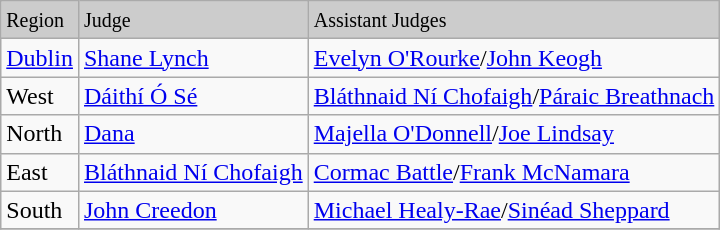<table class="wikitable">
<tr bgcolor="#CCCCCC">
<td><small>Region</small></td>
<td><small>Judge</small></td>
<td><small>Assistant Judges</small></td>
</tr>
<tr>
<td><a href='#'>Dublin</a></td>
<td><a href='#'>Shane Lynch</a></td>
<td><a href='#'>Evelyn O'Rourke</a>/<a href='#'>John Keogh</a></td>
</tr>
<tr>
<td>West</td>
<td><a href='#'>Dáithí Ó Sé</a></td>
<td><a href='#'>Bláthnaid Ní Chofaigh</a>/<a href='#'>Páraic Breathnach</a></td>
</tr>
<tr>
<td>North</td>
<td><a href='#'>Dana</a></td>
<td><a href='#'>Majella O'Donnell</a>/<a href='#'>Joe Lindsay</a></td>
</tr>
<tr>
<td>East</td>
<td><a href='#'>Bláthnaid Ní Chofaigh</a></td>
<td><a href='#'>Cormac Battle</a>/<a href='#'>Frank McNamara</a></td>
</tr>
<tr>
<td>South</td>
<td><a href='#'>John Creedon</a></td>
<td><a href='#'>Michael Healy-Rae</a>/<a href='#'>Sinéad Sheppard</a></td>
</tr>
<tr>
</tr>
</table>
